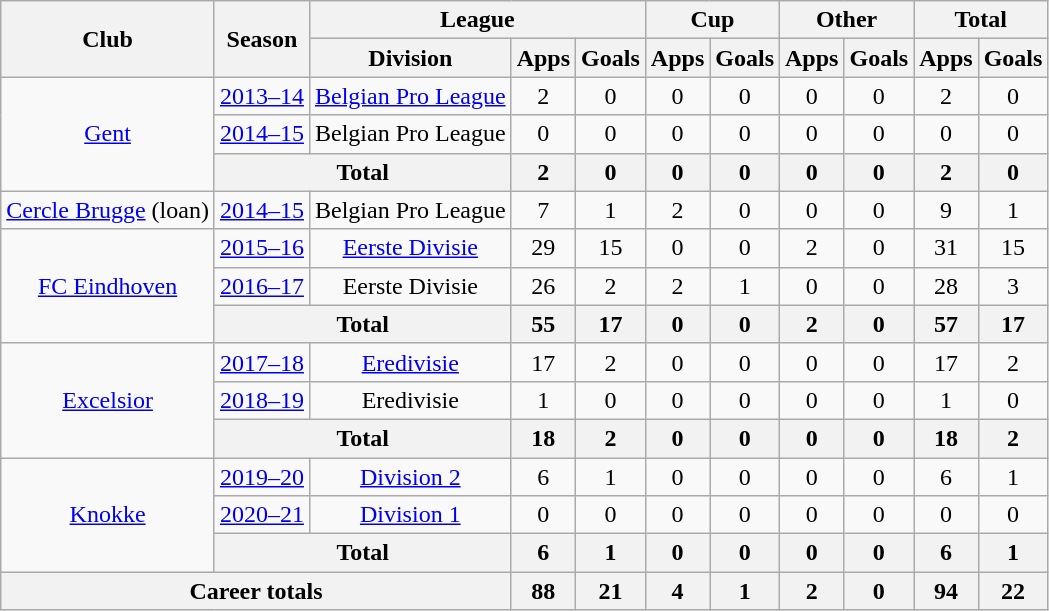<table class="wikitable" style="text-align: center">
<tr>
<th rowspan="2">Club</th>
<th rowspan="2">Season</th>
<th colspan="3">League</th>
<th colspan="2">Cup</th>
<th colspan="2">Other</th>
<th colspan="2">Total</th>
</tr>
<tr>
<th>Division</th>
<th>Apps</th>
<th>Goals</th>
<th>Apps</th>
<th>Goals</th>
<th>Apps</th>
<th>Goals</th>
<th>Apps</th>
<th>Goals</th>
</tr>
<tr>
<td rowspan="3"><a href='#'>Gent</a></td>
<td><a href='#'>2013–14</a></td>
<td><a href='#'>Belgian Pro League</a></td>
<td>2</td>
<td>0</td>
<td>0</td>
<td>0</td>
<td>0</td>
<td>0</td>
<td>2</td>
<td>0</td>
</tr>
<tr>
<td><a href='#'>2014–15</a></td>
<td>Belgian Pro League</td>
<td>0</td>
<td>0</td>
<td>0</td>
<td>0</td>
<td>0</td>
<td>0</td>
<td>0</td>
<td>0</td>
</tr>
<tr>
<th colspan="2">Total</th>
<th>2</th>
<th>0</th>
<th>0</th>
<th>0</th>
<th>0</th>
<th>0</th>
<th>2</th>
<th>0</th>
</tr>
<tr>
<td><a href='#'>Cercle Brugge</a> (loan)</td>
<td><a href='#'>2014–15</a></td>
<td>Belgian Pro League</td>
<td>7</td>
<td>1</td>
<td>2</td>
<td>0</td>
<td>0</td>
<td>0</td>
<td>9</td>
<td>1</td>
</tr>
<tr>
<td rowspan="3"><a href='#'>FC Eindhoven</a></td>
<td><a href='#'>2015–16</a></td>
<td><a href='#'>Eerste Divisie</a></td>
<td>29</td>
<td>15</td>
<td>0</td>
<td>0</td>
<td>2</td>
<td>0</td>
<td>31</td>
<td>15</td>
</tr>
<tr>
<td><a href='#'>2016–17</a></td>
<td>Eerste Divisie</td>
<td>26</td>
<td>2</td>
<td>2</td>
<td>1</td>
<td>0</td>
<td>0</td>
<td>28</td>
<td>3</td>
</tr>
<tr>
<th colspan="2">Total</th>
<th>55</th>
<th>17</th>
<th>0</th>
<th>0</th>
<th>2</th>
<th>0</th>
<th>57</th>
<th>17</th>
</tr>
<tr>
<td rowspan="3"><a href='#'>Excelsior</a></td>
<td><a href='#'>2017–18</a></td>
<td><a href='#'>Eredivisie</a></td>
<td>17</td>
<td>2</td>
<td>0</td>
<td>0</td>
<td>0</td>
<td>0</td>
<td>17</td>
<td>2</td>
</tr>
<tr>
<td><a href='#'>2018–19</a></td>
<td>Eredivisie</td>
<td>1</td>
<td>0</td>
<td>0</td>
<td>0</td>
<td>0</td>
<td>0</td>
<td>1</td>
<td>0</td>
</tr>
<tr>
<th colspan="2">Total</th>
<th>18</th>
<th>2</th>
<th>0</th>
<th>0</th>
<th>0</th>
<th>0</th>
<th>18</th>
<th>2</th>
</tr>
<tr>
<td rowspan="3"><a href='#'>Knokke</a></td>
<td><a href='#'>2019–20</a></td>
<td><a href='#'>Division 2</a></td>
<td>6</td>
<td>1</td>
<td>0</td>
<td>0</td>
<td>0</td>
<td>0</td>
<td>6</td>
<td>1</td>
</tr>
<tr>
<td><a href='#'>2020–21</a></td>
<td><a href='#'>Division 1</a></td>
<td>0</td>
<td>0</td>
<td>0</td>
<td>0</td>
<td>0</td>
<td>0</td>
<td>0</td>
<td>0</td>
</tr>
<tr>
<th colspan="2">Total</th>
<th>6</th>
<th>1</th>
<th>0</th>
<th>0</th>
<th>0</th>
<th>0</th>
<th>6</th>
<th>1</th>
</tr>
<tr>
<th colspan="3">Career totals</th>
<th>88</th>
<th>21</th>
<th>4</th>
<th>1</th>
<th>2</th>
<th>0</th>
<th>94</th>
<th>22</th>
</tr>
</table>
